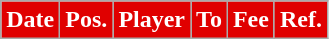<table class="wikitable plainrowheaders sortable">
<tr>
<th style="background:#E00000;color:#fff;">Date</th>
<th style="background:#E00000;color:#fff;">Pos.</th>
<th style="background:#E00000;color:#fff;">Player</th>
<th style="background:#E00000;color:#fff;">To</th>
<th style="background:#E00000;color:#fff;">Fee</th>
<th style="background:#E00000;color:#fff;">Ref.</th>
</tr>
</table>
